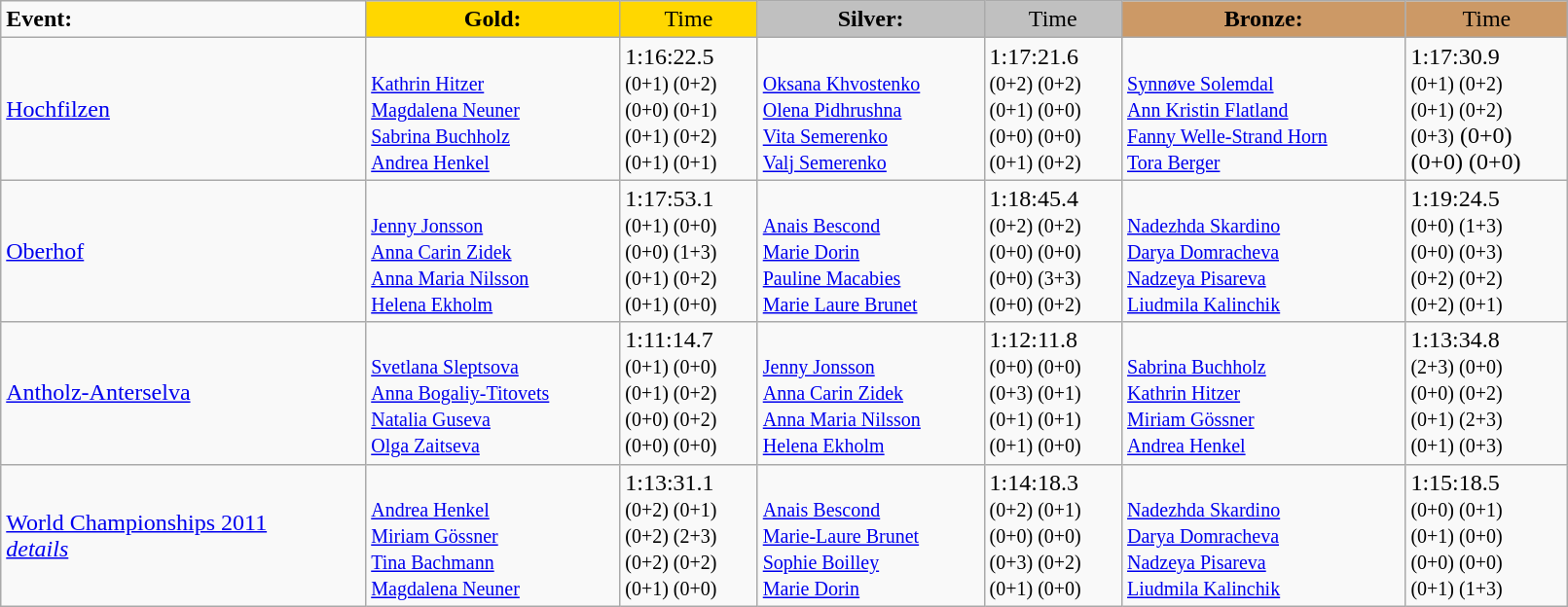<table class="wikitable" width=85%>
<tr>
<td><strong>Event:</strong></td>
<td style="text-align:center;background-color:gold;"><strong>Gold:</strong></td>
<td style="text-align:center;background-color:gold;">Time</td>
<td style="text-align:center;background-color:silver;"><strong>Silver:</strong></td>
<td style="text-align:center;background-color:silver;">Time</td>
<td style="text-align:center;background-color:#CC9966;"><strong>Bronze:</strong></td>
<td style="text-align:center;background-color:#CC9966;">Time</td>
</tr>
<tr>
<td><a href='#'>Hochfilzen</a><br></td>
<td><strong></strong>  <br><small><a href='#'>Kathrin Hitzer</a><br><a href='#'>Magdalena Neuner</a><br><a href='#'>Sabrina Buchholz</a><br><a href='#'>Andrea Henkel</a></small></td>
<td>1:16:22.5<br><small>(0+1) (0+2)<br>(0+0) (0+1)<br>(0+1) (0+2)<br>(0+1) (0+1)</small></td>
<td>  <br><small><a href='#'>Oksana Khvostenko</a><br><a href='#'>Olena Pidhrushna</a><br><a href='#'>Vita Semerenko</a><br><a href='#'>Valj Semerenko</a></small></td>
<td>1:17:21.6<br><small>(0+2) (0+2)<br>(0+1) (0+0)<br>(0+0) (0+0)<br>(0+1) (0+2)</small></td>
<td>  <br><small><a href='#'>Synnøve Solemdal</a><br><a href='#'>Ann Kristin Flatland</a><br><a href='#'>Fanny Welle-Strand Horn</a><br><a href='#'>Tora Berger</a></small></td>
<td>1:17:30.9<br><small>(0+1) (0+2)<br>(0+1) (0+2)<br>(0+3)</small> (0+0)<br>(0+0) (0+0)</td>
</tr>
<tr>
<td><a href='#'>Oberhof</a><br></td>
<td><strong></strong>  <br><small><a href='#'>Jenny Jonsson</a><br><a href='#'>Anna Carin Zidek</a><br><a href='#'>Anna Maria Nilsson</a><br><a href='#'>Helena Ekholm</a></small></td>
<td>1:17:53.1<br><small>(0+1) (0+0)<br>(0+0) (1+3)<br>(0+1) (0+2)<br>(0+1) (0+0)</small></td>
<td>  <br><small><a href='#'>Anais Bescond</a><br><a href='#'>Marie Dorin</a><br><a href='#'>Pauline Macabies</a><br><a href='#'>Marie Laure Brunet</a></small></td>
<td>1:18:45.4<br><small>(0+2) (0+2)<br>(0+0) (0+0)<br>(0+0) (3+3)<br>(0+0) (0+2)</small></td>
<td>  <br><small><a href='#'>Nadezhda Skardino</a><br><a href='#'>Darya Domracheva</a><br><a href='#'>Nadzeya Pisareva</a><br><a href='#'>Liudmila Kalinchik</a></small></td>
<td>1:19:24.5<br><small>(0+0) (1+3)<br>(0+0) (0+3)<br>(0+2) (0+2)<br>(0+2) (0+1)</small></td>
</tr>
<tr>
<td><a href='#'>Antholz-Anterselva</a><br></td>
<td><strong></strong>  <br><small><a href='#'>Svetlana Sleptsova</a><br><a href='#'>Anna Bogaliy-Titovets</a><br><a href='#'>Natalia Guseva</a><br><a href='#'>Olga Zaitseva</a></small></td>
<td>1:11:14.7<br><small>(0+1) (0+0)<br>(0+1) (0+2)<br>(0+0) (0+2)<br>(0+0) (0+0)</small></td>
<td>  <br><small><a href='#'>Jenny Jonsson</a><br><a href='#'>Anna Carin Zidek</a><br><a href='#'>Anna Maria Nilsson</a><br><a href='#'>Helena Ekholm</a></small></td>
<td>1:12:11.8<br><small>(0+0) (0+0)<br>(0+3) (0+1)<br>(0+1) (0+1)<br>(0+1) (0+0)</small></td>
<td><br><small>  <a href='#'>Sabrina Buchholz</a><br><a href='#'>Kathrin Hitzer</a><br><a href='#'>Miriam Gössner</a><br><a href='#'>Andrea Henkel</a></small></td>
<td>1:13:34.8<br><small>(2+3) (0+0)<br>(0+0) (0+2)<br>(0+1) (2+3)<br>(0+1) (0+3)</small></td>
</tr>
<tr>
<td><a href='#'>World Championships 2011</a><br><em><a href='#'>details</a></em></td>
<td align=left><small><br><a href='#'>Andrea Henkel</a><br><a href='#'>Miriam Gössner</a><br><a href='#'>Tina Bachmann</a><br><a href='#'>Magdalena Neuner</a></small></td>
<td>1:13:31.1<br><small>(0+2) (0+1)<br>(0+2) (2+3)<br>(0+2) (0+2)<br>(0+1) (0+0)</small></td>
<td align=left><small><br><a href='#'>Anais Bescond</a><br><a href='#'>Marie-Laure Brunet</a><br><a href='#'>Sophie Boilley</a><br><a href='#'>Marie Dorin</a></small></td>
<td>1:14:18.3<br><small>(0+2) (0+1)<br>(0+0) (0+0)<br>(0+3) (0+2)<br>(0+1) (0+0)</small></td>
<td align=left><small><br><a href='#'>Nadezhda Skardino</a><br><a href='#'>Darya Domracheva</a><br><a href='#'>Nadzeya Pisareva</a><br><a href='#'>Liudmila Kalinchik</a></small></td>
<td>1:15:18.5<br><small>(0+0) (0+1)<br>(0+1) (0+0)<br>(0+0) (0+0)<br>(0+1) (1+3)</small></td>
</tr>
</table>
